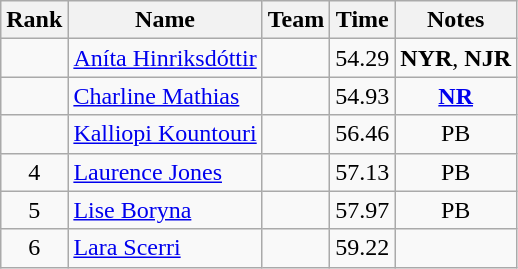<table class="wikitable sortable" style="text-align:center">
<tr>
<th>Rank</th>
<th>Name</th>
<th>Team</th>
<th>Time</th>
<th>Notes</th>
</tr>
<tr>
<td></td>
<td align="left"><a href='#'>Aníta Hinriksdóttir</a></td>
<td align=left></td>
<td>54.29</td>
<td><strong>NYR</strong>, <strong>NJR</strong></td>
</tr>
<tr>
<td></td>
<td align="left"><a href='#'>Charline Mathias</a></td>
<td align=left></td>
<td>54.93</td>
<td><strong><a href='#'>NR</a></strong></td>
</tr>
<tr>
<td></td>
<td align="left"><a href='#'>Kalliopi Kountouri</a></td>
<td align=left></td>
<td>56.46</td>
<td>PB</td>
</tr>
<tr>
<td>4</td>
<td align="left"><a href='#'>Laurence Jones</a></td>
<td align=left></td>
<td>57.13</td>
<td>PB</td>
</tr>
<tr>
<td>5</td>
<td align="left"><a href='#'>Lise Boryna</a></td>
<td align=left></td>
<td>57.97</td>
<td>PB</td>
</tr>
<tr>
<td>6</td>
<td align="left"><a href='#'>Lara Scerri</a></td>
<td align=left></td>
<td>59.22</td>
<td></td>
</tr>
</table>
